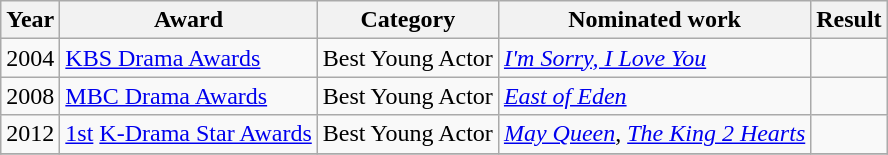<table class="wikitable">
<tr>
<th>Year</th>
<th>Award</th>
<th>Category</th>
<th>Nominated work</th>
<th>Result</th>
</tr>
<tr>
<td>2004</td>
<td><a href='#'>KBS Drama Awards</a></td>
<td>Best Young Actor</td>
<td><em><a href='#'>I'm Sorry, I Love You</a></em></td>
<td></td>
</tr>
<tr>
<td>2008</td>
<td><a href='#'>MBC Drama Awards</a></td>
<td>Best Young Actor</td>
<td><em><a href='#'>East of Eden</a></em></td>
<td></td>
</tr>
<tr>
<td>2012</td>
<td><a href='#'>1st</a> <a href='#'>K-Drama Star Awards</a></td>
<td>Best Young Actor</td>
<td><em><a href='#'>May Queen</a></em>, <em><a href='#'>The King 2 Hearts</a></em></td>
<td></td>
</tr>
<tr>
</tr>
</table>
